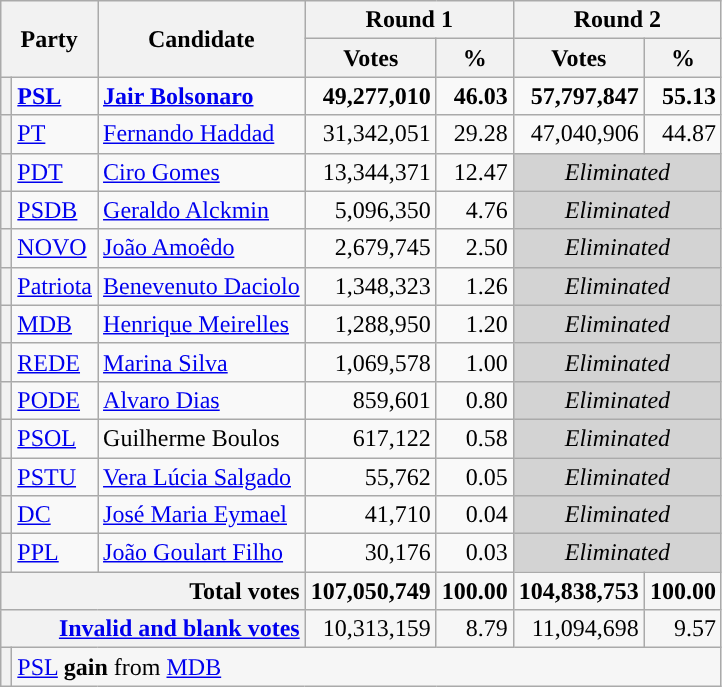<table class="wikitable sortable" style="text-align:right">
<tr>
<th colspan=2 rowspan=2>Party</th>
<th rowspan=2>Candidate</th>
<th colspan=2>Round 1</th>
<th colspan=2>Round 2</th>
</tr>
<tr>
<th>Votes</th>
<th>%</th>
<th>Votes</th>
<th>%</th>
</tr>
<tr>
<th style="background-color:"></th>
<td style="text-align:left"><strong><a href='#'>PSL</a></strong></td>
<td style="text-align:left"><strong><a href='#'>Jair Bolsonaro</a></strong></td>
<td><strong>49,277,010</strong></td>
<td><strong>46.03</strong></td>
<td><strong>57,797,847</strong></td>
<td><strong>55.13</strong></td>
</tr>
<tr>
<th style="background-color:"></th>
<td style="text-align:left"><a href='#'>PT</a></td>
<td style="text-align:left"><a href='#'>Fernando Haddad</a></td>
<td>31,342,051</td>
<td>29.28</td>
<td>47,040,906</td>
<td>44.87</td>
</tr>
<tr>
<th style="background-color:"></th>
<td style="text-align:left"><a href='#'>PDT</a></td>
<td style="text-align:left"><a href='#'>Ciro Gomes</a></td>
<td>13,344,371</td>
<td>12.47</td>
<td colspan="2"  style="background:lightgrey; text-align:center;"><em>Eliminated</em></td>
</tr>
<tr>
<th style="background-color:"></th>
<td style="text-align:left"><a href='#'>PSDB</a></td>
<td style="text-align:left"><a href='#'>Geraldo Alckmin</a></td>
<td>5,096,350</td>
<td>4.76</td>
<td colspan="2"  style="background:lightgrey; text-align:center;"><em>Eliminated</em></td>
</tr>
<tr>
<th style="background-color:"></th>
<td style="text-align:left"><a href='#'>NOVO</a></td>
<td style="text-align:left"><a href='#'>João Amoêdo</a></td>
<td>2,679,745</td>
<td>2.50</td>
<td colspan="2"  style="background:lightgrey; text-align:center;"><em>Eliminated</em></td>
</tr>
<tr>
<th style="background-color:"></th>
<td style="text-align:left"><a href='#'>Patriota</a></td>
<td style="text-align:left"><a href='#'>Benevenuto Daciolo</a></td>
<td>1,348,323</td>
<td>1.26</td>
<td colspan="2"  style="background:lightgrey; text-align:center;"><em>Eliminated</em></td>
</tr>
<tr>
<th style="background-color:"></th>
<td style="text-align:left"><a href='#'>MDB</a></td>
<td style="text-align:left"><a href='#'>Henrique Meirelles</a></td>
<td>1,288,950</td>
<td>1.20</td>
<td colspan="2"  style="background:lightgrey; text-align:center;"><em>Eliminated</em></td>
</tr>
<tr>
<th style="background-color:"></th>
<td style="text-align:left"><a href='#'>REDE</a></td>
<td style="text-align:left"><a href='#'>Marina Silva</a></td>
<td>1,069,578</td>
<td>1.00</td>
<td colspan="2"  style="background:lightgrey; text-align:center;"><em>Eliminated</em></td>
</tr>
<tr>
<th style="background-color:"></th>
<td style="text-align:left"><a href='#'>PODE</a></td>
<td style="text-align:left"><a href='#'>Alvaro Dias</a></td>
<td>859,601</td>
<td>0.80</td>
<td colspan="2"  style="background:lightgrey; text-align:center;"><em>Eliminated</em></td>
</tr>
<tr>
<th style="background-color:"></th>
<td style="text-align:left"><a href='#'>PSOL</a></td>
<td style="text-align:left">Guilherme Boulos</td>
<td>617,122</td>
<td>0.58</td>
<td colspan="2"  style="background:lightgrey; text-align:center;"><em>Eliminated</em></td>
</tr>
<tr>
<th style="background-color:"></th>
<td style="text-align:left"><a href='#'>PSTU</a></td>
<td style="text-align:left"><a href='#'>Vera Lúcia Salgado</a></td>
<td>55,762</td>
<td>0.05</td>
<td colspan="2"  style="background:lightgrey; text-align:center;"><em>Eliminated</em></td>
</tr>
<tr>
<th style="background-color:"></th>
<td style="text-align:left"><a href='#'>DC</a></td>
<td style="text-align:left"><a href='#'>José Maria Eymael</a></td>
<td>41,710</td>
<td>0.04</td>
<td colspan="2"  style="background:lightgrey; text-align:center;"><em>Eliminated</em></td>
</tr>
<tr>
<th style="background-color:"></th>
<td style="text-align:left"><a href='#'>PPL</a></td>
<td style="text-align:left"><a href='#'>João Goulart Filho</a></td>
<td>30,176</td>
<td>0.03</td>
<td colspan="2"  style="background:lightgrey; text-align:center;"><em>Eliminated</em></td>
</tr>
<tr class="sortbottom" style="background:#f6f6f6;">
<th colspan=3 scope="row" style="text-align:right;">Total votes</th>
<td><strong>107,050,749</strong></td>
<td><strong>100.00</strong></td>
<td><strong>104,838,753</strong></td>
<td><strong>100.00</strong></td>
</tr>
<tr class="sortbottom" style="background:#f6f6f6;">
<th colspan=3 scope="row" style="text-align:right;"><a href='#'>Invalid and blank votes</a></th>
<td>10,313,159</td>
<td>8.79</td>
<td>11,094,698</td>
<td>9.57</td>
</tr>
<tr class="sortbottom" style="background:#f6f6f6;">
<th style="background-color:"></th>
<td style="text-align:left" colspan=6><a href='#'>PSL</a> <strong>gain</strong> from <a href='#'>MDB</a></td>
</tr>
</table>
